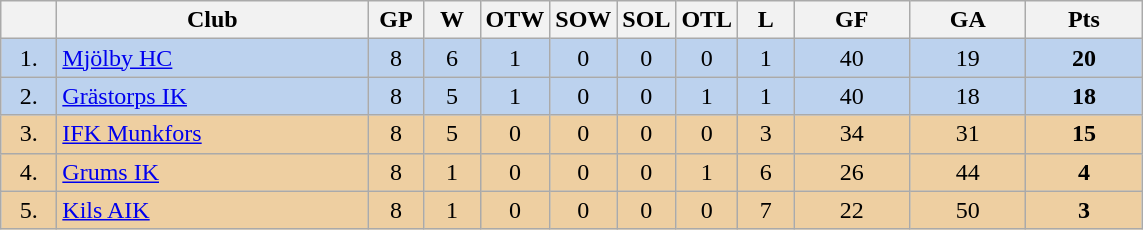<table class="wikitable">
<tr>
<th width="30"></th>
<th width="200">Club</th>
<th width="30">GP</th>
<th width="30">W</th>
<th width="30">OTW</th>
<th width="30">SOW</th>
<th width="30">SOL</th>
<th width="30">OTL</th>
<th width="30">L</th>
<th width="70">GF</th>
<th width="70">GA</th>
<th width="70">Pts</th>
</tr>
<tr bgcolor="#BCD2EE" align="center">
<td>1.</td>
<td align="left"><a href='#'>Mjölby HC</a></td>
<td>8</td>
<td>6</td>
<td>1</td>
<td>0</td>
<td>0</td>
<td>0</td>
<td>1</td>
<td>40</td>
<td>19</td>
<td><strong>20</strong></td>
</tr>
<tr bgcolor="#BCD2EE" align="center">
<td>2.</td>
<td align="left"><a href='#'>Grästorps IK</a></td>
<td>8</td>
<td>5</td>
<td>1</td>
<td>0</td>
<td>0</td>
<td>1</td>
<td>1</td>
<td>40</td>
<td>18</td>
<td><strong>18</strong></td>
</tr>
<tr bgcolor="#EECFA1" align="center">
<td>3.</td>
<td align="left"><a href='#'>IFK Munkfors</a></td>
<td>8</td>
<td>5</td>
<td>0</td>
<td>0</td>
<td>0</td>
<td>0</td>
<td>3</td>
<td>34</td>
<td>31</td>
<td><strong>15</strong></td>
</tr>
<tr bgcolor="#EECFA1" align="center">
<td>4.</td>
<td align="left"><a href='#'>Grums IK</a></td>
<td>8</td>
<td>1</td>
<td>0</td>
<td>0</td>
<td>0</td>
<td>1</td>
<td>6</td>
<td>26</td>
<td>44</td>
<td><strong>4</strong></td>
</tr>
<tr bgcolor="#EECFA1" align="center">
<td>5.</td>
<td align="left"><a href='#'>Kils AIK</a></td>
<td>8</td>
<td>1</td>
<td>0</td>
<td>0</td>
<td>0</td>
<td>0</td>
<td>7</td>
<td>22</td>
<td>50</td>
<td><strong>3</strong></td>
</tr>
</table>
